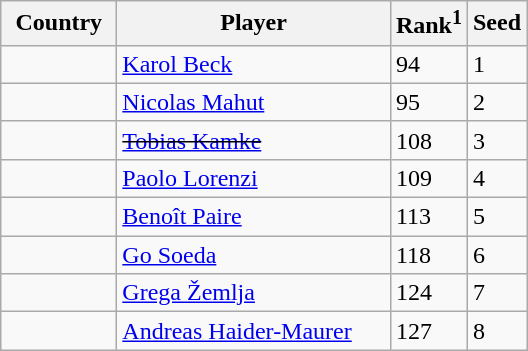<table class="sortable wikitable">
<tr>
<th width="70">Country</th>
<th width="175">Player</th>
<th>Rank<sup>1</sup></th>
<th>Seed</th>
</tr>
<tr>
<td></td>
<td><a href='#'>Karol Beck</a></td>
<td>94</td>
<td>1</td>
</tr>
<tr>
<td></td>
<td><a href='#'>Nicolas Mahut</a></td>
<td>95</td>
<td>2</td>
</tr>
<tr>
<td></td>
<td><s><a href='#'>Tobias Kamke</a></s></td>
<td>108</td>
<td>3</td>
</tr>
<tr>
<td></td>
<td><a href='#'>Paolo Lorenzi</a></td>
<td>109</td>
<td>4</td>
</tr>
<tr>
<td></td>
<td><a href='#'>Benoît Paire</a></td>
<td>113</td>
<td>5</td>
</tr>
<tr>
<td></td>
<td><a href='#'>Go Soeda</a></td>
<td>118</td>
<td>6</td>
</tr>
<tr>
<td></td>
<td><a href='#'>Grega Žemlja</a></td>
<td>124</td>
<td>7</td>
</tr>
<tr>
<td></td>
<td><a href='#'>Andreas Haider-Maurer</a></td>
<td>127</td>
<td>8</td>
</tr>
</table>
